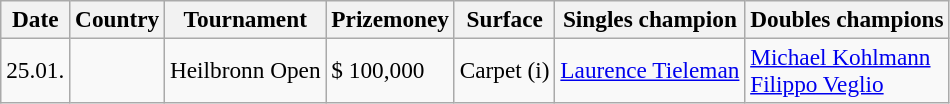<table class="sortable wikitable" style=font-size:97%>
<tr>
<th>Date</th>
<th>Country</th>
<th>Tournament</th>
<th>Prizemoney</th>
<th>Surface</th>
<th>Singles champion</th>
<th>Doubles champions</th>
</tr>
<tr>
<td>25.01.</td>
<td></td>
<td>Heilbronn Open</td>
<td>$ 100,000</td>
<td>Carpet (i)</td>
<td> <a href='#'>Laurence Tieleman</a></td>
<td> <a href='#'>Michael Kohlmann</a><br> <a href='#'>Filippo Veglio</a></td>
</tr>
</table>
